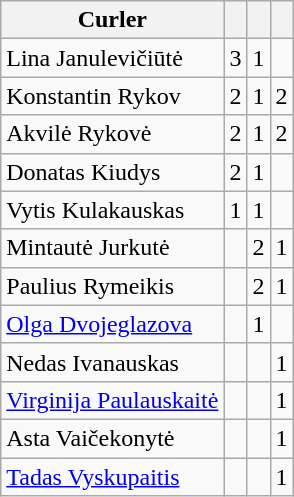<table class="wikitable" style="text-align:center;">
<tr>
<th>Curler</th>
<th></th>
<th></th>
<th></th>
</tr>
<tr>
<td align="left">Lina Janulevičiūtė</td>
<td>3</td>
<td>1</td>
<td></td>
</tr>
<tr>
<td align="left">Konstantin Rykov</td>
<td>2</td>
<td>1</td>
<td>2</td>
</tr>
<tr>
<td align="left">Akvilė Rykovė</td>
<td>2</td>
<td>1</td>
<td>2</td>
</tr>
<tr>
<td align="left">Donatas Kiudys</td>
<td>2</td>
<td>1</td>
<td></td>
</tr>
<tr>
<td align="left">Vytis Kulakauskas</td>
<td>1</td>
<td>1</td>
<td></td>
</tr>
<tr>
<td align="left">Mintautė Jurkutė</td>
<td></td>
<td>2</td>
<td>1</td>
</tr>
<tr>
<td align="left">Paulius Rymeikis</td>
<td></td>
<td>2</td>
<td>1</td>
</tr>
<tr>
<td align="left"><a href='#'>Olga Dvojeglazova</a></td>
<td></td>
<td>1</td>
<td></td>
</tr>
<tr>
<td align="left">Nedas Ivanauskas</td>
<td></td>
<td></td>
<td>1</td>
</tr>
<tr>
<td align="left"><a href='#'>Virginija Paulauskaitė</a></td>
<td></td>
<td></td>
<td>1</td>
</tr>
<tr>
<td align="left">Asta Vaičekonytė</td>
<td></td>
<td></td>
<td>1</td>
</tr>
<tr>
<td align="left"><a href='#'>Tadas Vyskupaitis</a></td>
<td></td>
<td></td>
<td>1</td>
</tr>
</table>
